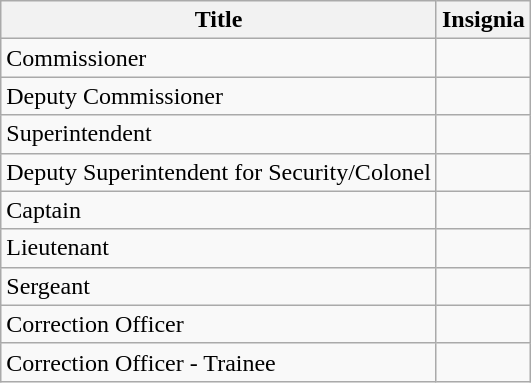<table class="wikitable">
<tr>
<th>Title</th>
<th>Insignia</th>
</tr>
<tr>
<td>Commissioner</td>
<td></td>
</tr>
<tr>
<td>Deputy Commissioner</td>
<td></td>
</tr>
<tr>
<td>Superintendent</td>
<td></td>
</tr>
<tr>
<td>Deputy Superintendent for Security/Colonel</td>
<td></td>
</tr>
<tr>
<td>Captain</td>
<td></td>
</tr>
<tr>
<td>Lieutenant</td>
<td></td>
</tr>
<tr>
<td>Sergeant</td>
<td></td>
</tr>
<tr>
<td>Correction Officer</td>
<td></td>
</tr>
<tr>
<td>Correction Officer - Trainee</td>
<td></td>
</tr>
</table>
